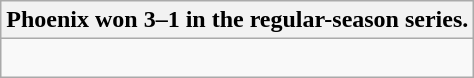<table class="wikitable collapsible collapsed">
<tr>
<th>Phoenix won 3–1 in the regular-season series.</th>
</tr>
<tr>
<td><br>


</td>
</tr>
</table>
